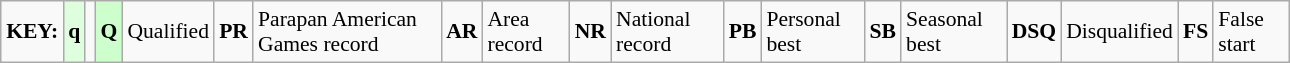<table class="wikitable" style="margin:0.5em auto; font-size:90%;position:relative;" width=68%>
<tr>
<td><strong>KEY:</strong></td>
<td bgcolor=ddffdd align=center><strong>q</strong></td>
<td></td>
<td bgcolor=ccffcc align=center><strong>Q</strong></td>
<td>Qualified</td>
<td align=center><strong>PR</strong></td>
<td>Parapan American Games record</td>
<td align=center><strong>AR</strong></td>
<td>Area record</td>
<td align=center><strong>NR</strong></td>
<td>National record</td>
<td align=center><strong>PB</strong></td>
<td>Personal best</td>
<td align=center><strong>SB</strong></td>
<td>Seasonal best</td>
<td align=center><strong>DSQ</strong></td>
<td>Disqualified</td>
<td align=center><strong>FS</strong></td>
<td>False start</td>
</tr>
</table>
